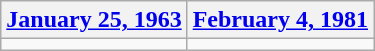<table class=wikitable>
<tr>
<th><a href='#'>January 25, 1963</a></th>
<th><a href='#'>February 4, 1981</a></th>
</tr>
<tr>
<td></td>
<td></td>
</tr>
</table>
